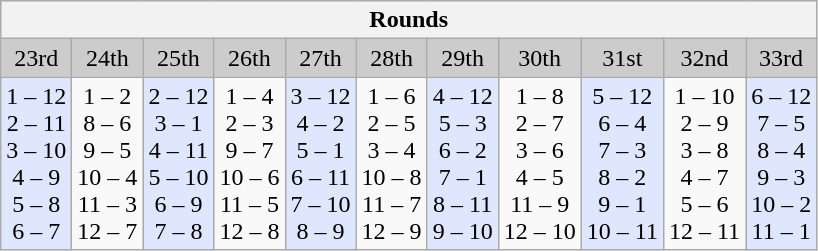<table class="wikitable">
<tr>
<th colspan="11">Rounds</th>
</tr>
<tr>
<td align="center" bgcolor="#CCCCCC">23rd</td>
<td align="center" bgcolor="#CCCCCC">24th</td>
<td align="center" bgcolor="#CCCCCC">25th</td>
<td align="center" bgcolor="#CCCCCC">26th</td>
<td align="center" bgcolor="#CCCCCC">27th</td>
<td align="center" bgcolor="#CCCCCC">28th</td>
<td align="center" bgcolor="#CCCCCC">29th</td>
<td align="center" bgcolor="#CCCCCC">30th</td>
<td align="center" bgcolor="#CCCCCC">31st</td>
<td align="center" bgcolor="#CCCCCC">32nd</td>
<td align="center" bgcolor="#CCCCCC">33rd</td>
</tr>
<tr>
<td align="center" bgcolor="#DFE7FF">1 – 12<br>2 – 11<br>3 – 10<br>4 – 9<br>5 – 8<br>6 – 7</td>
<td align="center">1 – 2<br>8 – 6<br>9 – 5<br>10 – 4<br>11 – 3<br>12 – 7</td>
<td align="center" bgcolor="#DFE7FF">2 – 12<br>3 – 1<br>4 – 11<br>5 – 10<br>6 – 9<br>7 – 8</td>
<td align="center">1 – 4<br>2 – 3<br>9 – 7<br>10 – 6<br>11 – 5<br>12 – 8</td>
<td align="center" bgcolor="#DFE7FF">3 – 12<br>4 – 2<br>5 – 1<br>6 – 11<br>7 – 10<br>8 – 9</td>
<td align="center">1 – 6<br>2 – 5<br>3 – 4<br>10 – 8<br>11 – 7<br>12 – 9</td>
<td align="center" bgcolor="#DFE7FF">4 – 12<br>5 – 3<br>6 – 2<br>7 – 1<br>8 – 11<br>9 – 10</td>
<td align="center">1 – 8<br>2 – 7<br>3 – 6<br>4 – 5<br>11 – 9<br>12 – 10</td>
<td align="center" bgcolor="#DFE7FF">5 – 12<br>6 – 4<br>7 – 3<br>8 – 2<br>9 – 1<br>10 – 11</td>
<td align="center">1 – 10<br>2 – 9<br>3 – 8<br>4 – 7<br>5 – 6<br>12 – 11</td>
<td align="center" bgcolor="#DFE7FF">6 – 12<br>7 – 5<br>8 – 4<br>9 – 3<br>10 – 2<br>11 – 1</td>
</tr>
</table>
